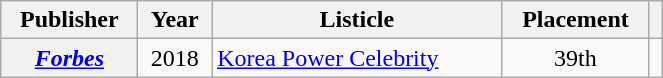<table class="wikitable plainrowheaders" style="width:35%">
<tr>
<th scope="col">Publisher</th>
<th scope="col">Year</th>
<th scope="col">Listicle</th>
<th scope="col">Placement</th>
<th scope="col"></th>
</tr>
<tr>
<th scope="row"><em><a href='#'>Forbes</a></em></th>
<td style="text-align:center">2018</td>
<td><a href='#'>Korea Power Celebrity</a></td>
<td style="text-align:center;">39th</td>
<td style="text-align:center"></td>
</tr>
</table>
